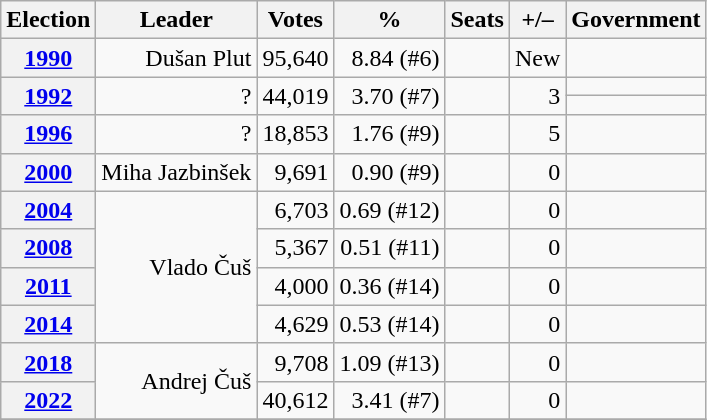<table class=wikitable style="text-align: right;">
<tr>
<th>Election</th>
<th>Leader</th>
<th>Votes</th>
<th>%</th>
<th>Seats</th>
<th>+/–</th>
<th>Government</th>
</tr>
<tr>
<th><a href='#'>1990</a></th>
<td>Dušan Plut</td>
<td>95,640</td>
<td>8.84 (#6)</td>
<td></td>
<td>New</td>
<td></td>
</tr>
<tr>
<th rowspan=2><a href='#'>1992</a></th>
<td rowspan=2>?</td>
<td rowspan=2>44,019</td>
<td rowspan=2>3.70 (#7)</td>
<td rowspan=2></td>
<td rowspan=2> 3</td>
<td> </td>
</tr>
<tr>
<td> </td>
</tr>
<tr>
<th><a href='#'>1996</a></th>
<td>?</td>
<td>18,853</td>
<td>1.76 (#9)</td>
<td></td>
<td> 5</td>
<td></td>
</tr>
<tr>
<th><a href='#'>2000</a></th>
<td>Miha Jazbinšek</td>
<td>9,691</td>
<td>0.90 (#9)</td>
<td></td>
<td> 0</td>
<td></td>
</tr>
<tr>
<th><a href='#'>2004</a></th>
<td rowspan=4>Vlado Čuš</td>
<td>6,703</td>
<td>0.69 (#12)</td>
<td></td>
<td> 0</td>
<td></td>
</tr>
<tr>
<th><a href='#'>2008</a></th>
<td>5,367</td>
<td>0.51 (#11)</td>
<td></td>
<td> 0</td>
<td></td>
</tr>
<tr>
<th><a href='#'>2011</a></th>
<td>4,000</td>
<td>0.36 (#14)</td>
<td></td>
<td> 0</td>
<td></td>
</tr>
<tr>
<th><a href='#'>2014</a></th>
<td>4,629</td>
<td>0.53 (#14)</td>
<td></td>
<td> 0</td>
<td></td>
</tr>
<tr>
<th><a href='#'>2018</a></th>
<td rowspan=2>Andrej Čuš</td>
<td>9,708</td>
<td>1.09 (#13)</td>
<td></td>
<td> 0</td>
<td></td>
</tr>
<tr>
<th><a href='#'>2022</a></th>
<td>40,612</td>
<td>3.41 (#7)</td>
<td></td>
<td> 0</td>
<td></td>
</tr>
<tr>
</tr>
</table>
